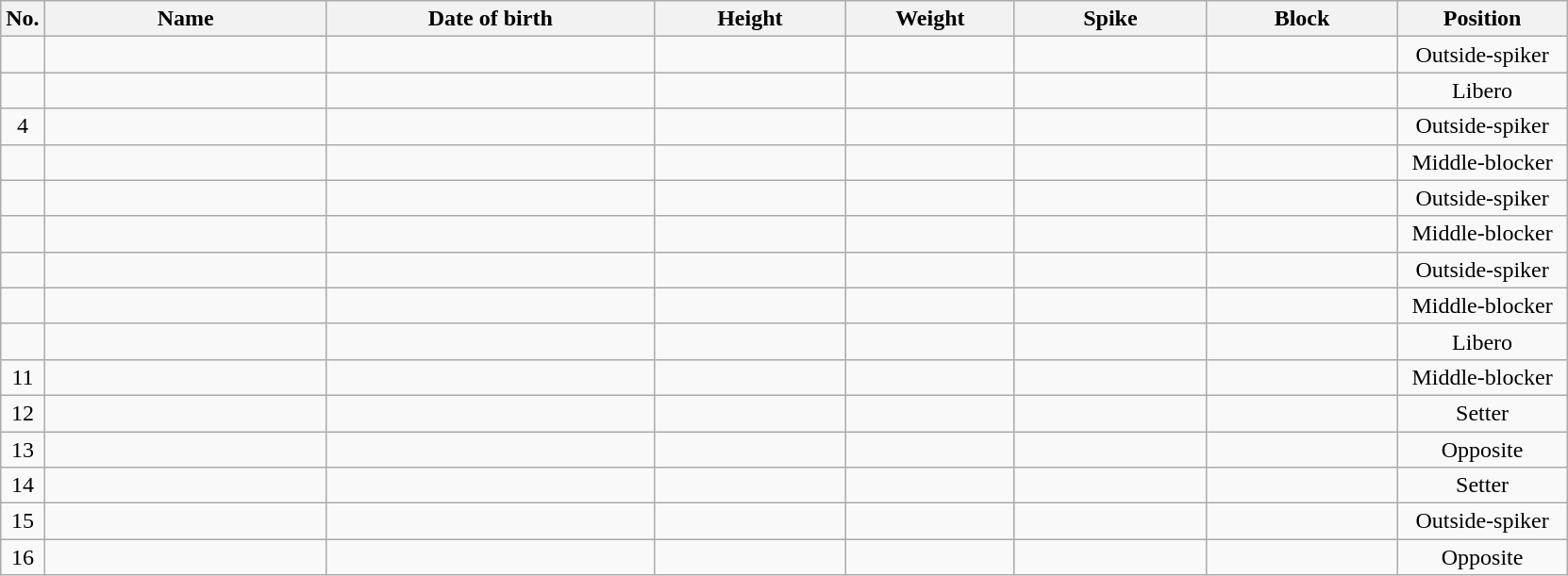<table class="wikitable sortable" style="font-size:100%; text-align:center;">
<tr>
<th>No.</th>
<th style="width:12em">Name</th>
<th style="width:14em">Date of birth</th>
<th style="width:8em">Height</th>
<th style="width:7em">Weight</th>
<th style="width:8em">Spike</th>
<th style="width:8em">Block</th>
<th style="width:7em">Position</th>
</tr>
<tr>
<td></td>
<td align=left> </td>
<td align=right></td>
<td></td>
<td></td>
<td></td>
<td></td>
<td>Outside-spiker</td>
</tr>
<tr>
<td></td>
<td align=left> </td>
<td align=right></td>
<td></td>
<td></td>
<td></td>
<td></td>
<td>Libero</td>
</tr>
<tr>
<td>4</td>
<td align=left> </td>
<td align=right></td>
<td></td>
<td></td>
<td></td>
<td></td>
<td>Outside-spiker</td>
</tr>
<tr>
<td></td>
<td align=left> </td>
<td align=right></td>
<td></td>
<td></td>
<td></td>
<td></td>
<td>Middle-blocker</td>
</tr>
<tr>
<td></td>
<td align=left> </td>
<td align=right></td>
<td></td>
<td></td>
<td></td>
<td></td>
<td>Outside-spiker</td>
</tr>
<tr>
<td></td>
<td align=left> </td>
<td align=right></td>
<td></td>
<td></td>
<td></td>
<td></td>
<td>Middle-blocker</td>
</tr>
<tr>
<td></td>
<td align=left> </td>
<td align=right></td>
<td></td>
<td></td>
<td></td>
<td></td>
<td>Outside-spiker</td>
</tr>
<tr>
<td></td>
<td align=left> </td>
<td align=right></td>
<td></td>
<td></td>
<td></td>
<td></td>
<td>Middle-blocker</td>
</tr>
<tr>
<td></td>
<td align=left> </td>
<td align=right></td>
<td></td>
<td></td>
<td></td>
<td></td>
<td>Libero</td>
</tr>
<tr>
<td>11</td>
<td align=left> </td>
<td align=right></td>
<td></td>
<td></td>
<td></td>
<td></td>
<td>Middle-blocker</td>
</tr>
<tr>
<td>12</td>
<td align=left> </td>
<td align=right></td>
<td></td>
<td></td>
<td></td>
<td></td>
<td>Setter</td>
</tr>
<tr>
<td>13</td>
<td align=left> </td>
<td align=right></td>
<td></td>
<td></td>
<td></td>
<td></td>
<td>Opposite</td>
</tr>
<tr>
<td>14</td>
<td align=left> </td>
<td align=right></td>
<td></td>
<td></td>
<td></td>
<td></td>
<td>Setter</td>
</tr>
<tr>
<td>15</td>
<td align=left> </td>
<td align=right></td>
<td></td>
<td></td>
<td></td>
<td></td>
<td>Outside-spiker</td>
</tr>
<tr>
<td>16</td>
<td align=left> </td>
<td align=right></td>
<td></td>
<td></td>
<td></td>
<td></td>
<td>Opposite</td>
</tr>
</table>
